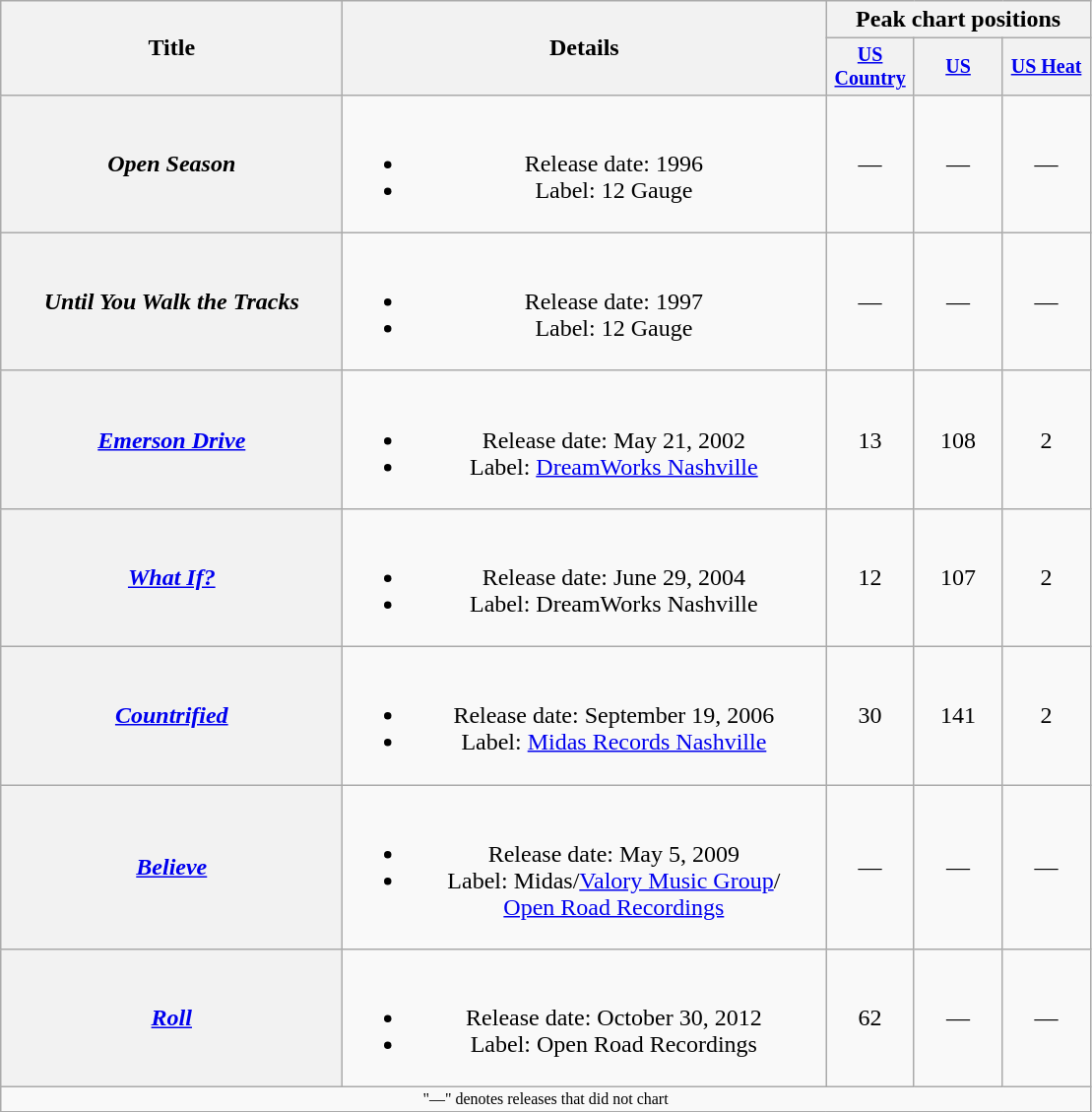<table class="wikitable plainrowheaders" style="text-align:center;">
<tr>
<th rowspan="2" style="width:14em;">Title</th>
<th rowspan="2" style="width:20em;">Details</th>
<th colspan="3">Peak chart positions</th>
</tr>
<tr style="font-size:smaller;">
<th style="width:4em;"><a href='#'>US Country</a><br></th>
<th style="width:4em;"><a href='#'>US</a><br></th>
<th style="width:4em;"><a href='#'>US Heat</a><br></th>
</tr>
<tr>
<th scope="row"><em>Open Season</em><br></th>
<td><br><ul><li>Release date: 1996</li><li>Label: 12 Gauge</li></ul></td>
<td>—</td>
<td>—</td>
<td>—</td>
</tr>
<tr>
<th scope="row"><em>Until You Walk the Tracks</em><br></th>
<td><br><ul><li>Release date: 1997</li><li>Label: 12 Gauge</li></ul></td>
<td>—</td>
<td>—</td>
<td>—</td>
</tr>
<tr>
<th scope="row"><em><a href='#'>Emerson Drive</a></em></th>
<td><br><ul><li>Release date: May 21, 2002</li><li>Label: <a href='#'>DreamWorks Nashville</a></li></ul></td>
<td>13</td>
<td>108</td>
<td>2</td>
</tr>
<tr>
<th scope="row"><em><a href='#'>What If?</a></em></th>
<td><br><ul><li>Release date: June 29, 2004</li><li>Label: DreamWorks Nashville</li></ul></td>
<td>12</td>
<td>107</td>
<td>2</td>
</tr>
<tr>
<th scope="row"><em><a href='#'>Countrified</a></em></th>
<td><br><ul><li>Release date: September 19, 2006</li><li>Label: <a href='#'>Midas Records Nashville</a></li></ul></td>
<td>30</td>
<td>141</td>
<td>2</td>
</tr>
<tr>
<th scope="row"><em><a href='#'>Believe</a></em></th>
<td><br><ul><li>Release date: May 5, 2009</li><li>Label: Midas/<a href='#'>Valory Music Group</a>/<br><a href='#'>Open Road Recordings</a></li></ul></td>
<td>—</td>
<td>—</td>
<td>—</td>
</tr>
<tr>
<th scope="row"><em><a href='#'>Roll</a></em></th>
<td><br><ul><li>Release date: October 30, 2012</li><li>Label: Open Road Recordings</li></ul></td>
<td>62</td>
<td>—</td>
<td>—</td>
</tr>
<tr>
<td colspan="5" style="font-size:8pt">"—" denotes releases that did not chart</td>
</tr>
<tr>
</tr>
</table>
